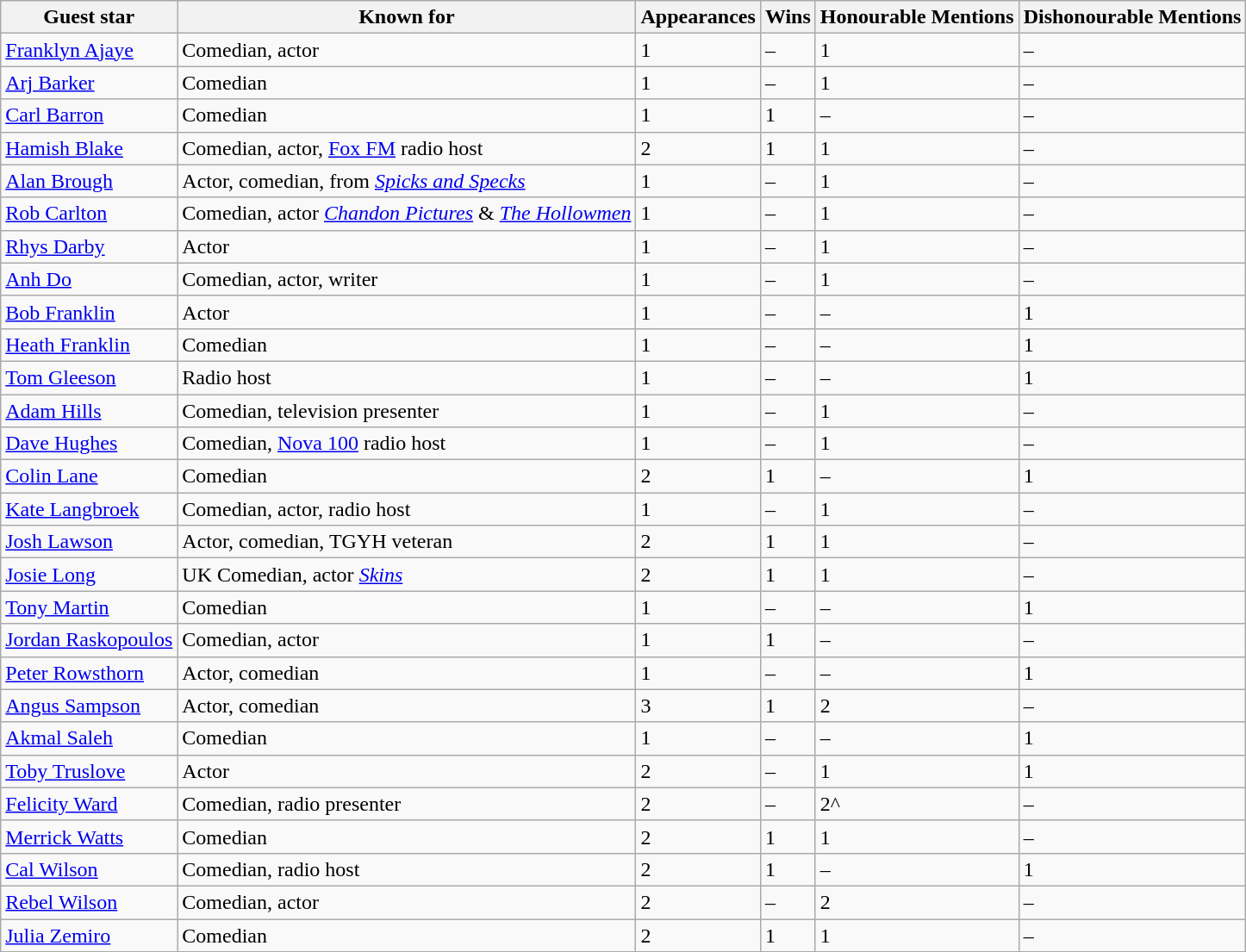<table class="wikitable">
<tr>
<th>Guest star</th>
<th>Known for</th>
<th>Appearances</th>
<th>Wins</th>
<th>Honourable Mentions</th>
<th>Dishonourable Mentions</th>
</tr>
<tr>
<td><a href='#'>Franklyn Ajaye</a></td>
<td>Comedian, actor</td>
<td>1</td>
<td>–</td>
<td>1</td>
<td>–</td>
</tr>
<tr>
<td><a href='#'>Arj Barker</a></td>
<td>Comedian</td>
<td>1</td>
<td>–</td>
<td>1</td>
<td>–</td>
</tr>
<tr>
<td><a href='#'>Carl Barron</a></td>
<td>Comedian</td>
<td>1</td>
<td>1</td>
<td>–</td>
<td>–</td>
</tr>
<tr>
<td><a href='#'>Hamish Blake</a></td>
<td>Comedian, actor, <a href='#'>Fox FM</a> radio host</td>
<td>2</td>
<td>1</td>
<td>1</td>
<td>–</td>
</tr>
<tr>
<td><a href='#'>Alan Brough</a></td>
<td>Actor, comedian, from <em><a href='#'>Spicks and Specks</a></em></td>
<td>1</td>
<td>–</td>
<td>1</td>
<td>–</td>
</tr>
<tr>
<td><a href='#'>Rob Carlton</a></td>
<td>Comedian, actor <em><a href='#'>Chandon Pictures</a></em> & <em><a href='#'>The Hollowmen</a></em></td>
<td>1</td>
<td>–</td>
<td>1</td>
<td>–</td>
</tr>
<tr>
<td><a href='#'>Rhys Darby</a></td>
<td>Actor</td>
<td>1</td>
<td>–</td>
<td>1</td>
<td>–</td>
</tr>
<tr>
<td><a href='#'>Anh Do</a></td>
<td>Comedian, actor, writer</td>
<td>1</td>
<td>–</td>
<td>1</td>
<td>–</td>
</tr>
<tr>
<td><a href='#'>Bob Franklin</a></td>
<td>Actor</td>
<td>1</td>
<td>–</td>
<td>–</td>
<td>1</td>
</tr>
<tr>
<td><a href='#'>Heath Franklin</a></td>
<td>Comedian</td>
<td>1</td>
<td>–</td>
<td>–</td>
<td>1</td>
</tr>
<tr>
<td><a href='#'>Tom Gleeson</a></td>
<td>Radio host</td>
<td>1</td>
<td>–</td>
<td>–</td>
<td>1</td>
</tr>
<tr>
<td><a href='#'>Adam Hills</a></td>
<td>Comedian, television presenter</td>
<td>1</td>
<td>–</td>
<td>1</td>
<td>–</td>
</tr>
<tr>
<td><a href='#'>Dave Hughes</a></td>
<td>Comedian, <a href='#'>Nova 100</a> radio host</td>
<td>1</td>
<td>–</td>
<td>1</td>
<td>–</td>
</tr>
<tr>
<td><a href='#'>Colin Lane</a></td>
<td>Comedian</td>
<td>2</td>
<td>1</td>
<td>–</td>
<td>1</td>
</tr>
<tr>
<td><a href='#'>Kate Langbroek</a></td>
<td>Comedian, actor, radio host</td>
<td>1</td>
<td>–</td>
<td>1</td>
<td>–</td>
</tr>
<tr>
<td><a href='#'>Josh Lawson</a></td>
<td>Actor, comedian, TGYH veteran</td>
<td>2</td>
<td>1</td>
<td>1</td>
<td>–</td>
</tr>
<tr>
<td><a href='#'>Josie Long</a></td>
<td>UK Comedian, actor <em><a href='#'>Skins</a></em></td>
<td>2</td>
<td>1</td>
<td>1</td>
<td>–</td>
</tr>
<tr>
<td><a href='#'>Tony Martin</a></td>
<td>Comedian</td>
<td>1</td>
<td>–</td>
<td>–</td>
<td>1</td>
</tr>
<tr>
<td><a href='#'>Jordan Raskopoulos</a></td>
<td>Comedian, actor</td>
<td>1</td>
<td>1</td>
<td>–</td>
<td>–</td>
</tr>
<tr>
<td><a href='#'>Peter Rowsthorn</a></td>
<td>Actor, comedian</td>
<td>1</td>
<td>–</td>
<td>–</td>
<td>1</td>
</tr>
<tr>
<td><a href='#'>Angus Sampson</a></td>
<td>Actor, comedian</td>
<td>3</td>
<td>1</td>
<td>2</td>
<td>–</td>
</tr>
<tr>
<td><a href='#'>Akmal Saleh</a></td>
<td>Comedian</td>
<td>1</td>
<td>–</td>
<td>–</td>
<td>1</td>
</tr>
<tr>
<td><a href='#'>Toby Truslove</a></td>
<td>Actor</td>
<td>2</td>
<td>–</td>
<td>1</td>
<td>1</td>
</tr>
<tr>
<td><a href='#'>Felicity Ward</a></td>
<td>Comedian, radio presenter</td>
<td>2</td>
<td>–</td>
<td>2^</td>
<td>–</td>
</tr>
<tr>
<td><a href='#'>Merrick Watts</a></td>
<td>Comedian</td>
<td>2</td>
<td>1</td>
<td>1</td>
<td>–</td>
</tr>
<tr>
<td><a href='#'>Cal Wilson</a></td>
<td>Comedian, radio host</td>
<td>2</td>
<td>1</td>
<td>–</td>
<td>1</td>
</tr>
<tr>
<td><a href='#'>Rebel Wilson</a></td>
<td>Comedian, actor</td>
<td>2</td>
<td>–</td>
<td>2</td>
<td>–</td>
</tr>
<tr>
<td><a href='#'>Julia Zemiro</a></td>
<td>Comedian</td>
<td>2</td>
<td>1</td>
<td>1</td>
<td>–</td>
</tr>
<tr>
</tr>
</table>
